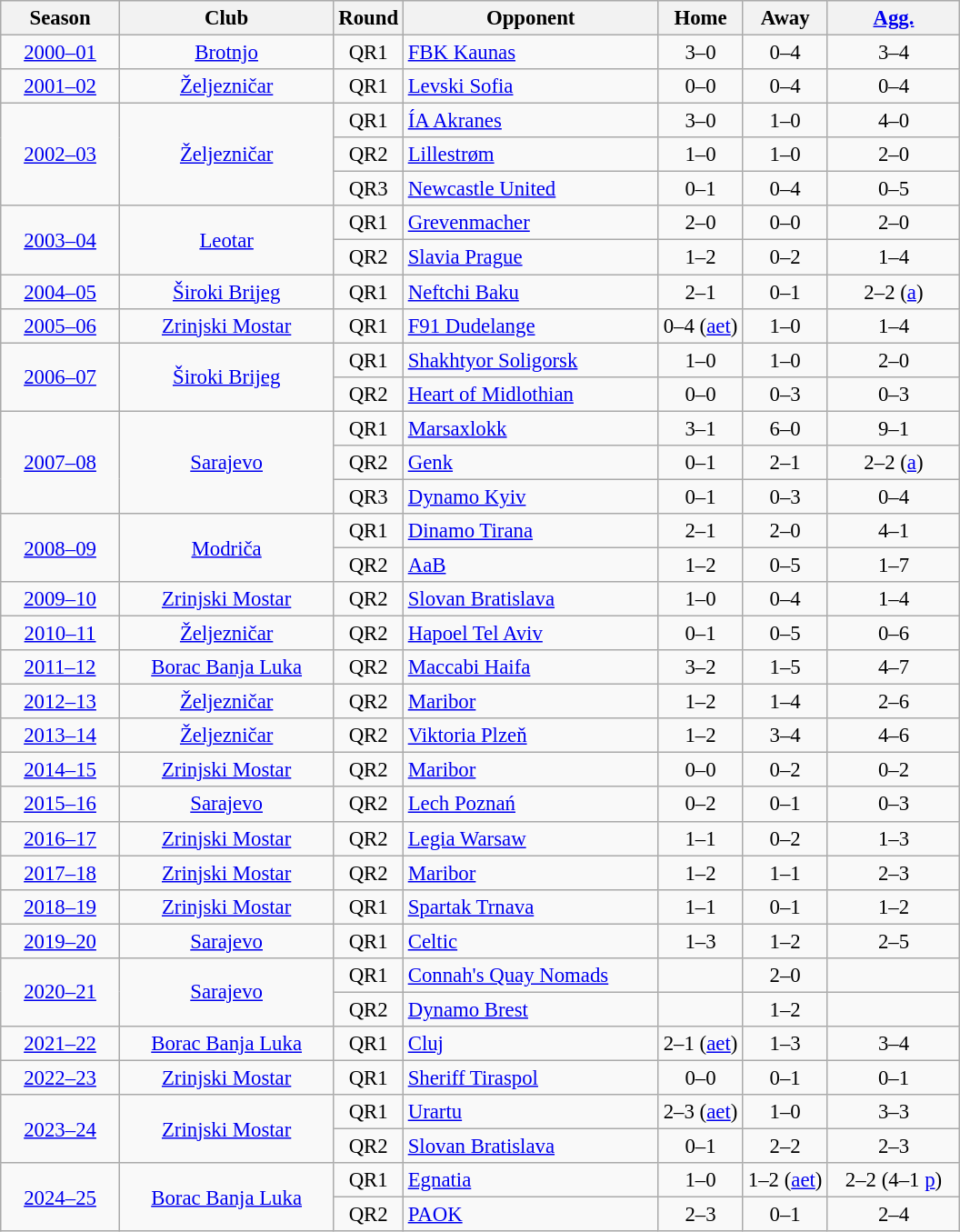<table class="wikitable" style="font-size:95%; text-align: center;">
<tr>
<th width="80">Season</th>
<th width="150">Club</th>
<th width="30">Round</th>
<th width="180">Opponent</th>
<th width="55">Home</th>
<th width="55">Away</th>
<th width="90"><a href='#'>Agg.</a></th>
</tr>
<tr>
<td><a href='#'>2000–01</a></td>
<td><a href='#'>Brotnjo</a></td>
<td>QR1</td>
<td style="text-align:left"> <a href='#'>FBK Kaunas</a></td>
<td>3–0</td>
<td>0–4</td>
<td>3–4</td>
</tr>
<tr>
<td><a href='#'>2001–02</a></td>
<td><a href='#'>Željezničar</a></td>
<td>QR1</td>
<td style="text-align:left"> <a href='#'>Levski Sofia</a></td>
<td>0–0</td>
<td>0–4</td>
<td>0–4</td>
</tr>
<tr>
<td rowspan=3><a href='#'>2002–03</a></td>
<td rowspan=3><a href='#'>Željezničar</a></td>
<td>QR1</td>
<td style="text-align:left"> <a href='#'>ÍA Akranes</a></td>
<td>3–0</td>
<td>1–0</td>
<td>4–0</td>
</tr>
<tr>
<td>QR2</td>
<td style="text-align:left"> <a href='#'>Lillestrøm</a></td>
<td>1–0</td>
<td>1–0</td>
<td>2–0</td>
</tr>
<tr>
<td>QR3</td>
<td style="text-align:left"> <a href='#'>Newcastle United</a></td>
<td>0–1</td>
<td>0–4</td>
<td>0–5</td>
</tr>
<tr>
<td rowspan=2><a href='#'>2003–04</a></td>
<td rowspan=2><a href='#'>Leotar</a></td>
<td>QR1</td>
<td style="text-align:left"> <a href='#'>Grevenmacher</a></td>
<td>2–0</td>
<td>0–0</td>
<td>2–0</td>
</tr>
<tr>
<td>QR2</td>
<td style="text-align:left"> <a href='#'>Slavia Prague</a></td>
<td>1–2</td>
<td>0–2</td>
<td>1–4</td>
</tr>
<tr>
<td><a href='#'>2004–05</a></td>
<td><a href='#'>Široki Brijeg</a></td>
<td>QR1</td>
<td style="text-align:left"> <a href='#'>Neftchi Baku</a></td>
<td>2–1</td>
<td>0–1</td>
<td>2–2 (<a href='#'>a</a>)</td>
</tr>
<tr>
<td><a href='#'>2005–06</a></td>
<td><a href='#'>Zrinjski Mostar</a></td>
<td>QR1</td>
<td style="text-align:left"> <a href='#'>F91 Dudelange</a></td>
<td>0–4 (<a href='#'>aet</a>)</td>
<td>1–0</td>
<td>1–4</td>
</tr>
<tr>
<td rowspan=2><a href='#'>2006–07</a></td>
<td rowspan=2><a href='#'>Široki Brijeg</a></td>
<td>QR1</td>
<td style="text-align:left"> <a href='#'>Shakhtyor Soligorsk</a></td>
<td>1–0</td>
<td>1–0</td>
<td>2–0</td>
</tr>
<tr>
<td>QR2</td>
<td style="text-align:left"> <a href='#'>Heart of Midlothian</a></td>
<td>0–0</td>
<td>0–3</td>
<td>0–3</td>
</tr>
<tr>
<td rowspan=3><a href='#'>2007–08</a></td>
<td rowspan=3><a href='#'>Sarajevo</a></td>
<td>QR1</td>
<td style="text-align:left"> <a href='#'>Marsaxlokk</a></td>
<td>3–1</td>
<td>6–0</td>
<td>9–1</td>
</tr>
<tr>
<td>QR2</td>
<td style="text-align:left"> <a href='#'>Genk</a></td>
<td>0–1</td>
<td>2–1</td>
<td>2–2 (<a href='#'>a</a>)</td>
</tr>
<tr>
<td>QR3</td>
<td style="text-align:left"> <a href='#'>Dynamo Kyiv</a></td>
<td>0–1</td>
<td>0–3</td>
<td>0–4</td>
</tr>
<tr>
<td rowspan=2><a href='#'>2008–09</a></td>
<td rowspan=2><a href='#'>Modriča</a></td>
<td>QR1</td>
<td style="text-align:left"> <a href='#'>Dinamo Tirana</a></td>
<td>2–1</td>
<td>2–0</td>
<td>4–1</td>
</tr>
<tr>
<td>QR2</td>
<td style="text-align:left"> <a href='#'>AaB</a></td>
<td>1–2</td>
<td>0–5</td>
<td>1–7</td>
</tr>
<tr>
<td><a href='#'>2009–10</a></td>
<td><a href='#'>Zrinjski Mostar</a></td>
<td>QR2</td>
<td style="text-align:left"> <a href='#'>Slovan Bratislava</a></td>
<td>1–0</td>
<td>0–4</td>
<td>1–4</td>
</tr>
<tr>
<td><a href='#'>2010–11</a></td>
<td><a href='#'>Željezničar</a></td>
<td>QR2</td>
<td style="text-align:left"> <a href='#'>Hapoel Tel Aviv</a></td>
<td>0–1</td>
<td>0–5</td>
<td>0–6</td>
</tr>
<tr>
<td><a href='#'>2011–12</a></td>
<td><a href='#'>Borac Banja Luka</a></td>
<td>QR2</td>
<td style="text-align:left"> <a href='#'>Maccabi Haifa</a></td>
<td>3–2</td>
<td>1–5</td>
<td>4–7</td>
</tr>
<tr>
<td><a href='#'>2012–13</a></td>
<td><a href='#'>Željezničar</a></td>
<td>QR2</td>
<td style="text-align:left"> <a href='#'>Maribor</a></td>
<td>1–2</td>
<td>1–4</td>
<td>2–6</td>
</tr>
<tr>
<td><a href='#'>2013–14</a></td>
<td><a href='#'>Željezničar</a></td>
<td>QR2</td>
<td style="text-align:left"> <a href='#'>Viktoria Plzeň</a></td>
<td>1–2</td>
<td>3–4</td>
<td>4–6</td>
</tr>
<tr>
<td><a href='#'>2014–15</a></td>
<td><a href='#'>Zrinjski Mostar</a></td>
<td>QR2</td>
<td style="text-align:left"> <a href='#'>Maribor</a></td>
<td>0–0</td>
<td>0–2</td>
<td>0–2</td>
</tr>
<tr>
<td><a href='#'>2015–16</a></td>
<td><a href='#'>Sarajevo</a></td>
<td>QR2</td>
<td style="text-align:left"> <a href='#'>Lech Poznań</a></td>
<td>0–2</td>
<td>0–1</td>
<td>0–3</td>
</tr>
<tr>
<td><a href='#'>2016–17</a></td>
<td><a href='#'>Zrinjski Mostar</a></td>
<td>QR2</td>
<td style="text-align:left"> <a href='#'>Legia Warsaw</a></td>
<td>1–1</td>
<td>0–2</td>
<td>1–3</td>
</tr>
<tr>
<td><a href='#'>2017–18</a></td>
<td><a href='#'>Zrinjski Mostar</a></td>
<td>QR2</td>
<td style="text-align:left"> <a href='#'>Maribor</a></td>
<td>1–2</td>
<td>1–1</td>
<td>2–3</td>
</tr>
<tr>
<td><a href='#'>2018–19</a></td>
<td><a href='#'>Zrinjski Mostar</a></td>
<td>QR1</td>
<td style="text-align:left"> <a href='#'>Spartak Trnava</a></td>
<td>1–1</td>
<td>0–1</td>
<td>1–2</td>
</tr>
<tr>
<td><a href='#'>2019–20</a></td>
<td><a href='#'>Sarajevo</a></td>
<td>QR1</td>
<td style="text-align:left"> <a href='#'>Celtic</a></td>
<td>1–3</td>
<td>1–2</td>
<td>2–5</td>
</tr>
<tr>
<td rowspan=2><a href='#'>2020–21</a></td>
<td rowspan=2><a href='#'>Sarajevo</a></td>
<td>QR1</td>
<td style="text-align:left"> <a href='#'>Connah's Quay Nomads</a></td>
<td></td>
<td>2–0</td>
<td></td>
</tr>
<tr>
<td>QR2</td>
<td style="text-align:left"> <a href='#'>Dynamo Brest</a></td>
<td></td>
<td>1–2</td>
<td></td>
</tr>
<tr>
<td><a href='#'>2021–22</a></td>
<td><a href='#'>Borac Banja Luka</a></td>
<td>QR1</td>
<td style="text-align:left"> <a href='#'>Cluj</a></td>
<td>2–1 (<a href='#'>aet</a>)</td>
<td>1–3</td>
<td>3–4</td>
</tr>
<tr>
<td><a href='#'>2022–23</a></td>
<td><a href='#'>Zrinjski Mostar</a></td>
<td>QR1</td>
<td style="text-align:left"> <a href='#'>Sheriff Tiraspol</a></td>
<td>0–0</td>
<td>0–1</td>
<td>0–1</td>
</tr>
<tr>
<td rowspan=2><a href='#'>2023–24</a></td>
<td rowspan=2><a href='#'>Zrinjski Mostar</a></td>
<td>QR1</td>
<td style="text-align:left"> <a href='#'>Urartu</a></td>
<td>2–3 (<a href='#'>aet</a>)</td>
<td>1–0</td>
<td>3–3 </td>
</tr>
<tr>
<td>QR2</td>
<td style="text-align:left"> <a href='#'>Slovan Bratislava</a></td>
<td>0–1</td>
<td>2–2</td>
<td>2–3</td>
</tr>
<tr>
<td rowspan=2><a href='#'>2024–25</a></td>
<td rowspan=2><a href='#'>Borac Banja Luka</a></td>
<td>QR1</td>
<td style="text-align:left"> <a href='#'>Egnatia</a></td>
<td>1–0</td>
<td>1–2 (<a href='#'>aet</a>)</td>
<td>2–2 (4–1 <a href='#'>p</a>)</td>
</tr>
<tr>
<td>QR2</td>
<td style="text-align:left"> <a href='#'>PAOK</a></td>
<td>2–3</td>
<td>0–1</td>
<td>2–4</td>
</tr>
</table>
